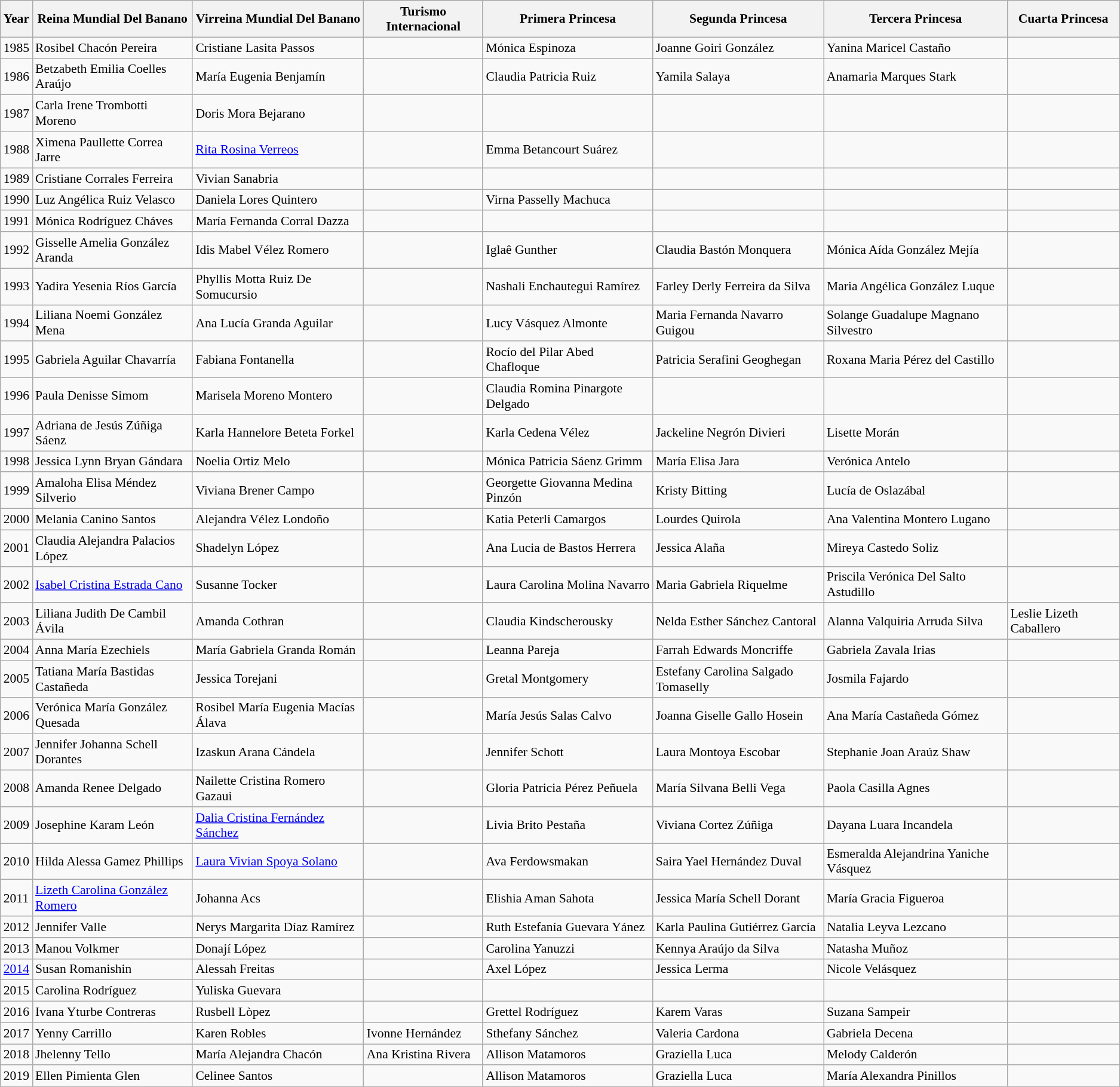<table class="wikitable" style="text-align:left; font-size:90%;">
<tr>
<th>Year</th>
<th>Reina Mundial Del Banano</th>
<th>Virreina Mundial Del Banano</th>
<th>Turismo Internacional</th>
<th>Primera Princesa</th>
<th>Segunda Princesa</th>
<th>Tercera Princesa</th>
<th>Cuarta Princesa</th>
</tr>
<tr>
<td>1985</td>
<td>Rosibel Chacón Pereira<br></td>
<td>Cristiane Lasita Passos<br></td>
<td></td>
<td>Mónica Espinoza<br></td>
<td>Joanne Goiri González<br></td>
<td>Yanina Maricel Castaño<br></td>
<td></td>
</tr>
<tr>
<td>1986</td>
<td>Betzabeth Emilia Coelles Araújo<br></td>
<td>María Eugenia Benjamín<br></td>
<td></td>
<td>Claudia Patricia Ruiz<br></td>
<td>Yamila Salaya<br></td>
<td>Anamaria Marques Stark<br></td>
<td></td>
</tr>
<tr>
<td>1987</td>
<td>Carla Irene Trombotti Moreno<br></td>
<td>Doris Mora Bejarano<br></td>
<td></td>
<td></td>
<td></td>
<td></td>
<td></td>
</tr>
<tr>
<td>1988</td>
<td>Ximena Paullette Correa Jarre<br></td>
<td><a href='#'>Rita Rosina Verreos</a><br></td>
<td></td>
<td>Emma Betancourt Suárez<br></td>
<td></td>
<td></td>
<td></td>
</tr>
<tr>
<td>1989</td>
<td>Cristiane Corrales Ferreira<br></td>
<td>Vivian Sanabria<br></td>
<td></td>
<td></td>
<td></td>
<td></td>
<td></td>
</tr>
<tr>
<td>1990</td>
<td>Luz Angélica Ruiz Velasco<br></td>
<td>Daniela Lores Quintero<br></td>
<td></td>
<td>Virna Passelly Machuca<br></td>
<td></td>
<td></td>
<td></td>
</tr>
<tr>
<td>1991</td>
<td>Mónica Rodríguez Cháves<br></td>
<td>María Fernanda Corral Dazza<br></td>
<td></td>
<td></td>
<td></td>
<td></td>
<td></td>
</tr>
<tr>
<td>1992</td>
<td>Gisselle Amelia González Aranda<br></td>
<td>Idis Mabel Vélez Romero<br></td>
<td></td>
<td>Iglaê Gunther<br></td>
<td>Claudia Bastón Monquera<br></td>
<td>Mónica Aída González Mejía<br></td>
<td></td>
</tr>
<tr>
<td>1993</td>
<td>Yadira Yesenia Ríos García<br></td>
<td>Phyllis Motta Ruiz De Somucursio<br></td>
<td></td>
<td>Nashali Enchautegui Ramírez<br></td>
<td>Farley Derly Ferreira da Silva<br></td>
<td>Maria Angélica González Luque<br></td>
<td></td>
</tr>
<tr>
<td>1994</td>
<td>Liliana Noemi González Mena<br></td>
<td>Ana Lucía Granda Aguilar<br></td>
<td></td>
<td>Lucy Vásquez Almonte<br></td>
<td>Maria Fernanda Navarro Guigou<br></td>
<td>Solange Guadalupe Magnano Silvestro<br></td>
<td></td>
</tr>
<tr>
<td>1995</td>
<td>Gabriela Aguilar Chavarría<br></td>
<td>Fabiana Fontanella<br></td>
<td></td>
<td>Rocío del Pilar Abed Chafloque<br></td>
<td>Patricia Serafini Geoghegan<br></td>
<td>Roxana Maria Pérez del Castillo<br></td>
<td></td>
</tr>
<tr>
<td>1996</td>
<td>Paula Denisse Simom<br></td>
<td>Marisela Moreno Montero<br></td>
<td></td>
<td>Claudia Romina Pinargote Delgado<br></td>
<td></td>
<td></td>
<td></td>
</tr>
<tr>
<td>1997</td>
<td>Adriana de Jesús Zúñiga Sáenz<br></td>
<td>Karla Hannelore Beteta Forkel<br></td>
<td></td>
<td>Karla Cedena Vélez<br></td>
<td>Jackeline Negrón Divieri<br></td>
<td>Lisette Morán<br></td>
<td></td>
</tr>
<tr>
<td>1998</td>
<td>Jessica Lynn Bryan Gándara<br></td>
<td>Noelia Ortiz Melo<br></td>
<td></td>
<td>Mónica Patricia Sáenz Grimm<br></td>
<td>María Elisa Jara<br></td>
<td>Verónica Antelo<br></td>
<td></td>
</tr>
<tr>
<td>1999</td>
<td>Amaloha Elisa Méndez Silverio<br></td>
<td>Viviana Brener Campo<br></td>
<td></td>
<td>Georgette Giovanna Medina Pinzón<br></td>
<td>Kristy Bitting<br></td>
<td>Lucía de Oslazábal<br></td>
<td></td>
</tr>
<tr>
<td>2000</td>
<td>Melania Canino Santos<br></td>
<td>Alejandra Vélez Londoño<br></td>
<td></td>
<td>Katia Peterli Camargos<br></td>
<td>Lourdes Quirola<br></td>
<td>Ana Valentina Montero Lugano<br></td>
<td></td>
</tr>
<tr>
<td>2001</td>
<td>Claudia Alejandra Palacios López<br></td>
<td>Shadelyn López<br></td>
<td></td>
<td>Ana Lucia de Bastos Herrera<br></td>
<td>Jessica Alaña<br></td>
<td>Mireya Castedo Soliz<br></td>
<td></td>
</tr>
<tr>
<td>2002</td>
<td><a href='#'>Isabel Cristina Estrada Cano</a><br></td>
<td>Susanne Tocker<br></td>
<td></td>
<td>Laura Carolina Molina Navarro<br></td>
<td>Maria Gabriela Riquelme<br></td>
<td>Priscila Verónica Del Salto Astudillo<br></td>
<td></td>
</tr>
<tr>
<td>2003</td>
<td>Liliana Judith De Cambil Ávila<br></td>
<td>Amanda Cothran<br></td>
<td></td>
<td>Claudia Kindscherousky<br></td>
<td>Nelda Esther Sánchez Cantoral<br></td>
<td>Alanna Valquiria Arruda Silva<br></td>
<td>Leslie Lizeth Caballero<br></td>
</tr>
<tr>
<td>2004</td>
<td>Anna María Ezechiels<br></td>
<td>María Gabriela Granda Román<br></td>
<td></td>
<td>Leanna Pareja<br></td>
<td>Farrah Edwards Moncriffe<br></td>
<td>Gabriela Zavala Irias<br></td>
<td></td>
</tr>
<tr>
<td>2005</td>
<td>Tatiana María Bastidas Castañeda<br></td>
<td>Jessica Torejani<br></td>
<td></td>
<td>Gretal Montgomery<br></td>
<td>Estefany Carolina Salgado Tomaselly<br></td>
<td>Josmila Fajardo<br></td>
<td></td>
</tr>
<tr>
<td>2006</td>
<td>Verónica María González Quesada<br></td>
<td>Rosibel María Eugenia Macías Álava<br></td>
<td></td>
<td>María Jesús Salas Calvo<br></td>
<td>Joanna Giselle Gallo Hosein<br></td>
<td>Ana María Castañeda Gómez<br></td>
<td></td>
</tr>
<tr>
<td>2007</td>
<td>Jennifer Johanna Schell Dorantes<br></td>
<td>Izaskun Arana Cándela<br></td>
<td></td>
<td>Jennifer Schott<br></td>
<td>Laura Montoya Escobar<br></td>
<td>Stephanie Joan Araúz Shaw<br></td>
<td></td>
</tr>
<tr>
<td>2008</td>
<td>Amanda Renee Delgado<br></td>
<td>Nailette Cristina Romero Gazaui<br></td>
<td></td>
<td>Gloria Patricia Pérez Peñuela<br></td>
<td>María Silvana Belli Vega<br></td>
<td>Paola Casilla Agnes<br></td>
<td></td>
</tr>
<tr>
<td>2009</td>
<td>Josephine Karam León<br></td>
<td><a href='#'>Dalia Cristina Fernández Sánchez</a><br></td>
<td></td>
<td>Livia Brito Pestaña<br></td>
<td>Viviana Cortez Zúñiga<br></td>
<td>Dayana Luara Incandela<br></td>
<td></td>
</tr>
<tr>
<td>2010</td>
<td>Hilda Alessa Gamez Phillips<br></td>
<td><a href='#'>Laura Vivian Spoya Solano</a><br></td>
<td></td>
<td>Ava Ferdowsmakan<br></td>
<td>Saira Yael Hernández Duval<br></td>
<td>Esmeralda Alejandrina Yaniche Vásquez<br></td>
<td></td>
</tr>
<tr>
<td>2011</td>
<td><a href='#'>Lizeth Carolina González Romero</a><br></td>
<td>Johanna Acs<br></td>
<td></td>
<td>Elishia Aman Sahota<br></td>
<td>Jessica María Schell Dorant<br></td>
<td>María Gracia Figueroa<br></td>
<td></td>
</tr>
<tr>
<td>2012</td>
<td>Jennifer Valle<br></td>
<td>Nerys Margarita Díaz Ramírez<br></td>
<td></td>
<td>Ruth Estefanía Guevara Yánez<br></td>
<td>Karla Paulina Gutiérrez García<br></td>
<td>Natalia Leyva Lezcano<br></td>
<td></td>
</tr>
<tr>
<td>2013</td>
<td>Manou Volkmer<br></td>
<td>Donají López<br></td>
<td></td>
<td>Carolina Yanuzzi<br></td>
<td>Kennya Araújo da Silva<br></td>
<td>Natasha Muñoz<br></td>
<td></td>
</tr>
<tr>
<td><a href='#'>2014</a></td>
<td>Susan Romanishin<br></td>
<td>Alessah Freitas<br></td>
<td></td>
<td>Axel López<br></td>
<td>Jessica Lerma<br></td>
<td>Nicole Velásquez<br></td>
<td></td>
</tr>
<tr>
<td>2015</td>
<td>Carolina Rodríguez<br></td>
<td>Yuliska Guevara<br></td>
<td></td>
<td></td>
<td></td>
<td></td>
<td></td>
</tr>
<tr>
<td>2016</td>
<td>Ivana Yturbe Contreras<br></td>
<td>Rusbell Lòpez<br></td>
<td></td>
<td>Grettel Rodríguez<br></td>
<td>Karem Varas<br></td>
<td>Suzana Sampeir<br></td>
<td></td>
</tr>
<tr>
<td>2017</td>
<td>Yenny Carrillo<br></td>
<td>Karen Robles<br></td>
<td>Ivonne Hernández<br></td>
<td>Sthefany Sánchez<br></td>
<td>Valeria Cardona<br></td>
<td>Gabriela Decena<br></td>
<td></td>
</tr>
<tr>
<td>2018</td>
<td>Jhelenny Tello<br></td>
<td>María Alejandra Chacón<br></td>
<td>Ana Kristina Rivera<br></td>
<td>Allison Matamoros<br></td>
<td>Graziella Luca<br></td>
<td>Melody Calderón<br></td>
<td></td>
</tr>
<tr>
<td>2019</td>
<td>Ellen Pimienta Glen<br></td>
<td>Celinee Santos<br></td>
<td></td>
<td>Allison Matamoros<br></td>
<td>Graziella Luca<br></td>
<td>María Alexandra Pinillos<br></td>
<td></td>
</tr>
</table>
